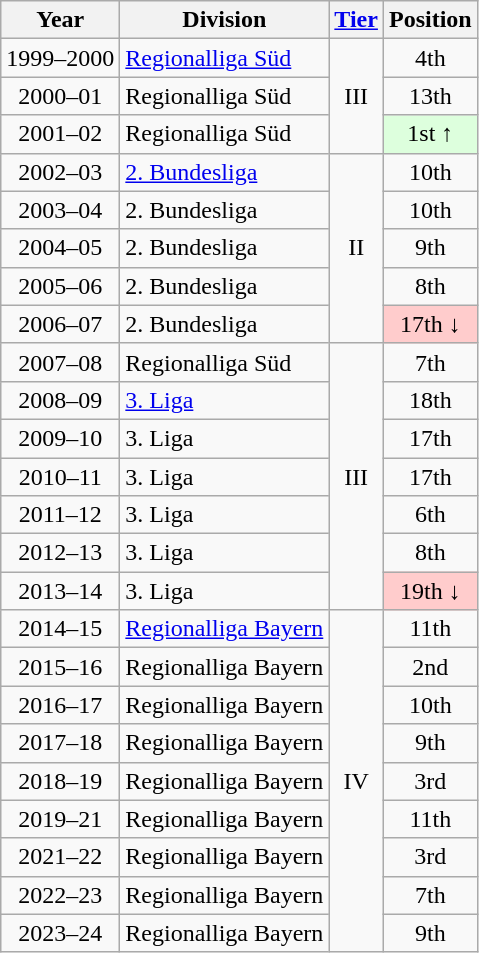<table class="wikitable">
<tr>
<th>Year</th>
<th>Division</th>
<th><a href='#'>Tier</a></th>
<th>Position</th>
</tr>
<tr align="center">
<td>1999–2000</td>
<td align="left"><a href='#'>Regionalliga Süd</a></td>
<td rowspan=3>III</td>
<td>4th</td>
</tr>
<tr align="center">
<td>2000–01</td>
<td align="left">Regionalliga Süd</td>
<td>13th</td>
</tr>
<tr align="center">
<td>2001–02</td>
<td align="left">Regionalliga Süd</td>
<td style="background:#ddffdd">1st ↑</td>
</tr>
<tr align="center">
<td>2002–03</td>
<td align="left"><a href='#'>2. Bundesliga</a></td>
<td rowspan=5>II</td>
<td>10th</td>
</tr>
<tr align="center">
<td>2003–04</td>
<td align="left">2. Bundesliga</td>
<td>10th</td>
</tr>
<tr align="center">
<td>2004–05</td>
<td align="left">2. Bundesliga</td>
<td>9th</td>
</tr>
<tr align="center">
<td>2005–06</td>
<td align="left">2. Bundesliga</td>
<td>8th</td>
</tr>
<tr align="center">
<td>2006–07</td>
<td align="left">2. Bundesliga</td>
<td style="background:#ffcccc">17th ↓</td>
</tr>
<tr align="center">
<td>2007–08</td>
<td align="left">Regionalliga Süd</td>
<td rowspan=7>III</td>
<td>7th</td>
</tr>
<tr align="center">
<td>2008–09</td>
<td align="left"><a href='#'>3. Liga</a></td>
<td>18th</td>
</tr>
<tr align="center">
<td>2009–10</td>
<td align="left">3. Liga</td>
<td>17th</td>
</tr>
<tr align="center">
<td>2010–11</td>
<td align="left">3. Liga</td>
<td>17th</td>
</tr>
<tr align="center">
<td>2011–12</td>
<td align="left">3. Liga</td>
<td>6th</td>
</tr>
<tr align="center">
<td>2012–13</td>
<td align="left">3. Liga</td>
<td>8th</td>
</tr>
<tr align="center">
<td>2013–14</td>
<td align="left">3. Liga</td>
<td style="background:#ffcccc">19th ↓</td>
</tr>
<tr align="center">
<td>2014–15</td>
<td align="left"><a href='#'>Regionalliga Bayern</a></td>
<td rowspan=9>IV</td>
<td>11th</td>
</tr>
<tr align="center">
<td>2015–16</td>
<td align="left">Regionalliga Bayern</td>
<td>2nd</td>
</tr>
<tr align="center">
<td>2016–17</td>
<td align="left">Regionalliga Bayern</td>
<td>10th</td>
</tr>
<tr align="center">
<td>2017–18</td>
<td align="left">Regionalliga Bayern</td>
<td>9th</td>
</tr>
<tr align="center">
<td>2018–19</td>
<td align="left">Regionalliga Bayern</td>
<td>3rd</td>
</tr>
<tr align="center">
<td>2019–21</td>
<td align="left">Regionalliga Bayern</td>
<td>11th</td>
</tr>
<tr align="center">
<td>2021–22</td>
<td align="left">Regionalliga Bayern</td>
<td>3rd</td>
</tr>
<tr align="center">
<td>2022–23</td>
<td align="left">Regionalliga Bayern</td>
<td>7th</td>
</tr>
<tr align="center">
<td>2023–24</td>
<td align="left">Regionalliga Bayern</td>
<td>9th</td>
</tr>
</table>
